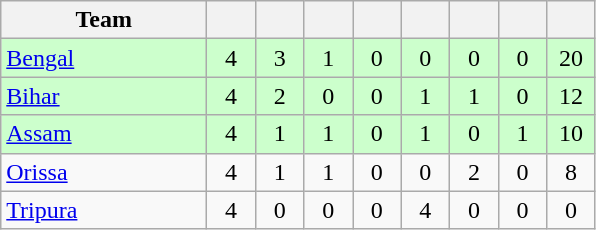<table class="wikitable" style="text-align:center">
<tr>
<th style="width:130px">Team</th>
<th style="width:25px"></th>
<th style="width:25px"></th>
<th style="width:25px"></th>
<th style="width:25px"></th>
<th style="width:25px"></th>
<th style="width:25px"></th>
<th style="width:25px"></th>
<th style="width:25px"></th>
</tr>
<tr style="background:#cfc;">
<td style="text-align:left"><a href='#'>Bengal</a></td>
<td>4</td>
<td>3</td>
<td>1</td>
<td>0</td>
<td>0</td>
<td>0</td>
<td>0</td>
<td>20</td>
</tr>
<tr style="background:#cfc;">
<td style="text-align:left"><a href='#'>Bihar</a></td>
<td>4</td>
<td>2</td>
<td>0</td>
<td>0</td>
<td>1</td>
<td>1</td>
<td>0</td>
<td>12</td>
</tr>
<tr style="background:#cfc;">
<td style="text-align:left"><a href='#'>Assam</a></td>
<td>4</td>
<td>1</td>
<td>1</td>
<td>0</td>
<td>1</td>
<td>0</td>
<td>1</td>
<td>10</td>
</tr>
<tr>
<td style="text-align:left"><a href='#'>Orissa</a></td>
<td>4</td>
<td>1</td>
<td>1</td>
<td>0</td>
<td>0</td>
<td>2</td>
<td>0</td>
<td>8</td>
</tr>
<tr>
<td style="text-align:left"><a href='#'>Tripura</a></td>
<td>4</td>
<td>0</td>
<td>0</td>
<td>0</td>
<td>4</td>
<td>0</td>
<td>0</td>
<td>0</td>
</tr>
</table>
